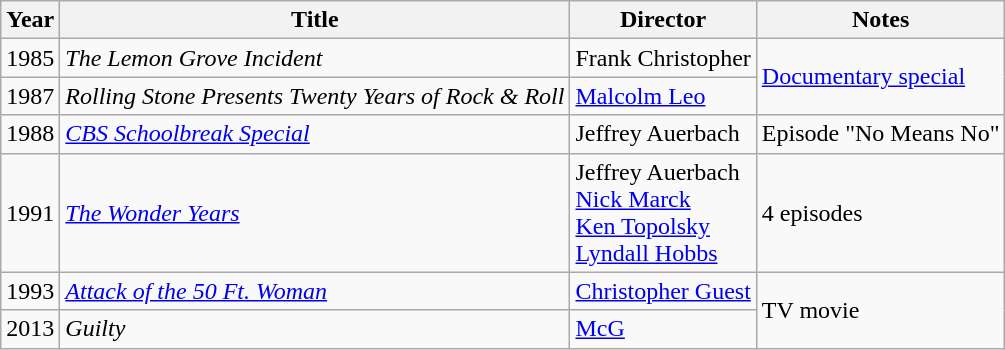<table class="wikitable">
<tr>
<th>Year</th>
<th>Title</th>
<th>Director</th>
<th>Notes</th>
</tr>
<tr>
<td>1985</td>
<td><em>The Lemon Grove Incident</em></td>
<td>Frank Christopher</td>
<td rowspan=2><a href='#'>Documentary special</a></td>
</tr>
<tr>
<td>1987</td>
<td><em>Rolling Stone Presents Twenty Years of Rock & Roll</em></td>
<td><a href='#'>Malcolm Leo</a></td>
</tr>
<tr>
<td>1988</td>
<td><em><a href='#'>CBS Schoolbreak Special</a></em></td>
<td>Jeffrey Auerbach</td>
<td>Episode "No Means No"</td>
</tr>
<tr>
<td>1991</td>
<td><em><a href='#'>The Wonder Years</a></em></td>
<td>Jeffrey Auerbach<br><a href='#'>Nick Marck</a><br><a href='#'>Ken Topolsky</a><br><a href='#'>Lyndall Hobbs</a></td>
<td>4 episodes</td>
</tr>
<tr>
<td>1993</td>
<td><em><a href='#'>Attack of the 50 Ft. Woman</a></em></td>
<td><a href='#'>Christopher Guest</a></td>
<td rowspan=2>TV movie</td>
</tr>
<tr>
<td>2013</td>
<td><em>Guilty</em></td>
<td><a href='#'>McG</a></td>
</tr>
</table>
